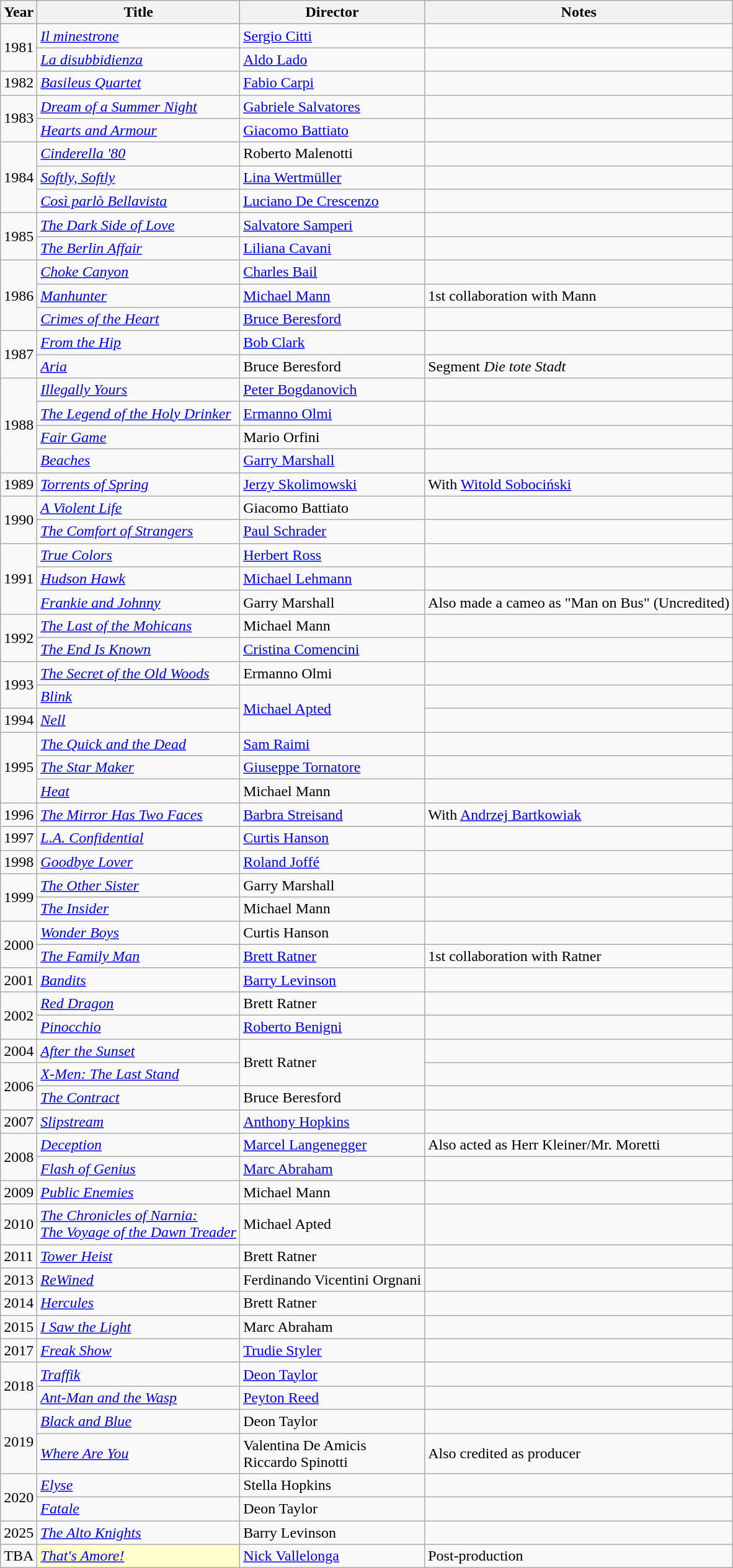<table class="wikitable">
<tr>
<th>Year</th>
<th>Title</th>
<th>Director</th>
<th>Notes</th>
</tr>
<tr>
<td rowspan=2>1981</td>
<td><em><a href='#'>Il minestrone</a></em></td>
<td><a href='#'>Sergio Citti</a></td>
<td></td>
</tr>
<tr>
<td><em><a href='#'>La disubbidienza</a></em></td>
<td><a href='#'>Aldo Lado</a></td>
<td></td>
</tr>
<tr>
<td>1982</td>
<td><em><a href='#'>Basileus Quartet</a></em></td>
<td><a href='#'>Fabio Carpi</a></td>
<td></td>
</tr>
<tr>
<td rowspan=2>1983</td>
<td><em><a href='#'>Dream of a Summer Night</a></em></td>
<td><a href='#'>Gabriele Salvatores</a></td>
<td></td>
</tr>
<tr>
<td><em><a href='#'>Hearts and Armour</a></em></td>
<td><a href='#'>Giacomo Battiato</a></td>
<td></td>
</tr>
<tr>
<td rowspan=3>1984</td>
<td><em><a href='#'>Cinderella '80</a></em></td>
<td>Roberto Malenotti</td>
<td></td>
</tr>
<tr>
<td><em><a href='#'>Softly, Softly</a></em></td>
<td><a href='#'>Lina Wertmüller</a></td>
<td></td>
</tr>
<tr>
<td><em><a href='#'>Così parlò Bellavista</a></em></td>
<td><a href='#'>Luciano De Crescenzo</a></td>
<td></td>
</tr>
<tr>
<td rowspan=2>1985</td>
<td><em><a href='#'>The Dark Side of Love</a></em></td>
<td><a href='#'>Salvatore Samperi</a></td>
<td></td>
</tr>
<tr>
<td><em><a href='#'>The Berlin Affair</a></em></td>
<td><a href='#'>Liliana Cavani</a></td>
<td></td>
</tr>
<tr>
<td rowspan=3>1986</td>
<td><em><a href='#'>Choke Canyon</a></em></td>
<td><a href='#'>Charles Bail</a></td>
<td></td>
</tr>
<tr>
<td><em><a href='#'>Manhunter</a></em></td>
<td><a href='#'>Michael Mann</a></td>
<td>1st collaboration with Mann</td>
</tr>
<tr>
<td><em><a href='#'>Crimes of the Heart</a></em></td>
<td><a href='#'>Bruce Beresford</a></td>
<td></td>
</tr>
<tr>
<td rowspan=2>1987</td>
<td><em><a href='#'>From the Hip</a></em></td>
<td><a href='#'>Bob Clark</a></td>
<td></td>
</tr>
<tr>
<td><em><a href='#'>Aria</a></em></td>
<td>Bruce Beresford</td>
<td>Segment <em>Die tote Stadt</em></td>
</tr>
<tr>
<td rowspan=4>1988</td>
<td><em><a href='#'>Illegally Yours</a></em></td>
<td><a href='#'>Peter Bogdanovich</a></td>
<td></td>
</tr>
<tr>
<td><em><a href='#'>The Legend of the Holy Drinker</a></em></td>
<td><a href='#'>Ermanno Olmi</a></td>
<td></td>
</tr>
<tr>
<td><em><a href='#'>Fair Game</a></em></td>
<td>Mario Orfini</td>
<td></td>
</tr>
<tr>
<td><em><a href='#'>Beaches</a></em></td>
<td><a href='#'>Garry Marshall</a></td>
<td></td>
</tr>
<tr>
<td>1989</td>
<td><em><a href='#'>Torrents of Spring</a></em></td>
<td><a href='#'>Jerzy Skolimowski</a></td>
<td>With <a href='#'>Witold Sobociński</a></td>
</tr>
<tr>
<td rowspan=2>1990</td>
<td><em><a href='#'>A Violent Life</a></em></td>
<td>Giacomo Battiato</td>
<td></td>
</tr>
<tr>
<td><em><a href='#'>The Comfort of Strangers</a></em></td>
<td><a href='#'>Paul Schrader</a></td>
<td></td>
</tr>
<tr>
<td rowspan=3>1991</td>
<td><em><a href='#'>True Colors</a></em></td>
<td><a href='#'>Herbert Ross</a></td>
<td></td>
</tr>
<tr>
<td><em><a href='#'>Hudson Hawk</a></em></td>
<td><a href='#'>Michael Lehmann</a></td>
<td></td>
</tr>
<tr>
<td><em><a href='#'>Frankie and Johnny</a></em></td>
<td>Garry Marshall</td>
<td>Also made a cameo as "Man on Bus" (Uncredited)</td>
</tr>
<tr>
<td rowspan=2>1992</td>
<td><em><a href='#'>The Last of the Mohicans</a></em></td>
<td>Michael Mann</td>
<td></td>
</tr>
<tr>
<td><em><a href='#'>The End Is Known</a></em></td>
<td><a href='#'>Cristina Comencini</a></td>
<td></td>
</tr>
<tr>
<td rowspan=2>1993</td>
<td><em><a href='#'>The Secret of the Old Woods</a></em></td>
<td>Ermanno Olmi</td>
<td></td>
</tr>
<tr>
<td><em><a href='#'>Blink</a></em></td>
<td rowspan=2><a href='#'>Michael Apted</a></td>
<td></td>
</tr>
<tr>
<td>1994</td>
<td><em><a href='#'>Nell</a></em></td>
<td></td>
</tr>
<tr>
<td rowspan=3>1995</td>
<td><em><a href='#'>The Quick and the Dead</a></em></td>
<td><a href='#'>Sam Raimi</a></td>
<td></td>
</tr>
<tr>
<td><em><a href='#'>The Star Maker</a></em></td>
<td><a href='#'>Giuseppe Tornatore</a></td>
<td></td>
</tr>
<tr>
<td><em><a href='#'>Heat</a></em></td>
<td>Michael Mann</td>
<td></td>
</tr>
<tr>
<td>1996</td>
<td><em><a href='#'>The Mirror Has Two Faces</a></em></td>
<td><a href='#'>Barbra Streisand</a></td>
<td>With <a href='#'>Andrzej Bartkowiak</a></td>
</tr>
<tr>
<td>1997</td>
<td><em><a href='#'>L.A. Confidential</a></em></td>
<td><a href='#'>Curtis Hanson</a></td>
<td></td>
</tr>
<tr>
<td>1998</td>
<td><em><a href='#'>Goodbye Lover</a></em></td>
<td><a href='#'>Roland Joffé</a></td>
<td></td>
</tr>
<tr>
<td rowspan=2>1999</td>
<td><em><a href='#'>The Other Sister</a></em></td>
<td>Garry Marshall</td>
<td></td>
</tr>
<tr>
<td><em><a href='#'>The Insider</a></em></td>
<td>Michael Mann</td>
<td></td>
</tr>
<tr>
<td rowspan=2>2000</td>
<td><em><a href='#'>Wonder Boys</a></em></td>
<td>Curtis Hanson</td>
<td></td>
</tr>
<tr>
<td><em><a href='#'>The Family Man</a></em></td>
<td><a href='#'>Brett Ratner</a></td>
<td>1st collaboration with Ratner</td>
</tr>
<tr>
<td>2001</td>
<td><em><a href='#'>Bandits</a></em></td>
<td><a href='#'>Barry Levinson</a></td>
<td></td>
</tr>
<tr>
<td rowspan=2>2002</td>
<td><em><a href='#'>Red Dragon</a></em></td>
<td>Brett Ratner</td>
<td></td>
</tr>
<tr>
<td><em><a href='#'>Pinocchio</a></em></td>
<td><a href='#'>Roberto Benigni</a></td>
<td></td>
</tr>
<tr>
<td>2004</td>
<td><em><a href='#'>After the Sunset</a></em></td>
<td rowspan=2>Brett Ratner</td>
<td></td>
</tr>
<tr>
<td rowspan=2>2006</td>
<td><em><a href='#'>X-Men: The Last Stand</a></em></td>
<td></td>
</tr>
<tr>
<td><em><a href='#'>The Contract</a></em></td>
<td>Bruce Beresford</td>
<td></td>
</tr>
<tr>
<td>2007</td>
<td><em><a href='#'>Slipstream</a></em></td>
<td><a href='#'>Anthony Hopkins</a></td>
<td></td>
</tr>
<tr>
<td rowspan=2>2008</td>
<td><em><a href='#'>Deception</a></em></td>
<td><a href='#'>Marcel Langenegger</a></td>
<td>Also acted as Herr Kleiner/Mr. Moretti</td>
</tr>
<tr>
<td><em><a href='#'>Flash of Genius</a></em></td>
<td><a href='#'>Marc Abraham</a></td>
<td></td>
</tr>
<tr>
<td>2009</td>
<td><em><a href='#'>Public Enemies</a></em></td>
<td>Michael Mann</td>
<td></td>
</tr>
<tr>
<td>2010</td>
<td><em><a href='#'>The Chronicles of Narnia:<br>The Voyage of the Dawn Treader</a></em></td>
<td>Michael Apted</td>
<td></td>
</tr>
<tr>
<td>2011</td>
<td><em><a href='#'>Tower Heist</a></em></td>
<td>Brett Ratner</td>
<td></td>
</tr>
<tr>
<td>2013</td>
<td><em><a href='#'>ReWined</a></em></td>
<td>Ferdinando Vicentini Orgnani</td>
<td></td>
</tr>
<tr>
<td>2014</td>
<td><em><a href='#'>Hercules</a></em></td>
<td>Brett Ratner</td>
<td></td>
</tr>
<tr>
<td>2015</td>
<td><em><a href='#'>I Saw the Light</a></em></td>
<td>Marc Abraham</td>
<td></td>
</tr>
<tr>
<td>2017</td>
<td><em><a href='#'>Freak Show</a></em></td>
<td><a href='#'>Trudie Styler</a></td>
<td></td>
</tr>
<tr>
<td rowspan=2>2018</td>
<td><em><a href='#'>Traffik</a></em></td>
<td><a href='#'>Deon Taylor</a></td>
<td></td>
</tr>
<tr>
<td><em><a href='#'>Ant-Man and the Wasp</a></em></td>
<td><a href='#'>Peyton Reed</a></td>
<td></td>
</tr>
<tr>
<td rowspan=2>2019</td>
<td><em><a href='#'>Black and Blue</a></em></td>
<td>Deon Taylor</td>
<td></td>
</tr>
<tr>
<td><em><a href='#'>Where Are You</a></em></td>
<td>Valentina De Amicis<br>Riccardo Spinotti</td>
<td>Also credited as producer</td>
</tr>
<tr>
<td rowspan=2>2020</td>
<td><em><a href='#'>Elyse</a></em></td>
<td>Stella Hopkins</td>
<td></td>
</tr>
<tr>
<td><em><a href='#'>Fatale</a></em></td>
<td>Deon Taylor</td>
<td></td>
</tr>
<tr>
<td>2025</td>
<td><em><a href='#'>The Alto Knights</a></em></td>
<td>Barry Levinson</td>
<td></td>
</tr>
<tr>
<td>TBA</td>
<td style="background:#ffc;"><em><a href='#'>That's Amore!</a></em> </td>
<td><a href='#'>Nick Vallelonga</a></td>
<td>Post-production</td>
</tr>
</table>
